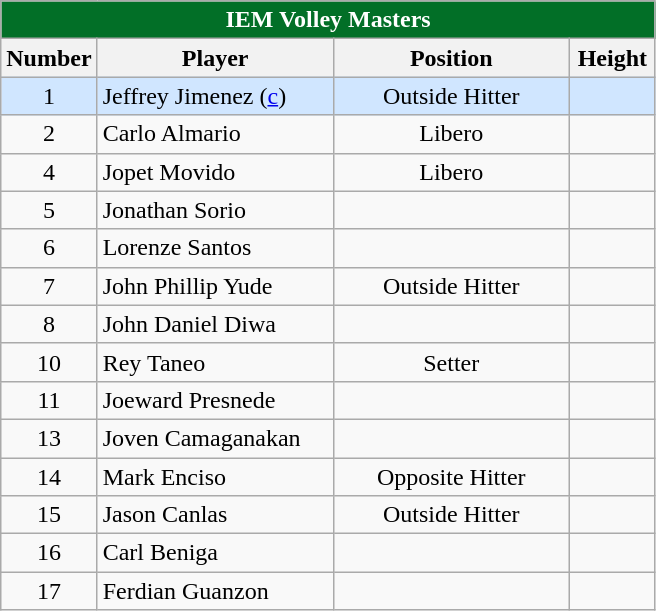<table class="wikitable sortable" style="text-align:center;">
<tr>
<th colspan="4" style= "background: #026f27; color: #FFFFFF; text-align: center"><strong>IEM Volley Masters</strong></th>
</tr>
<tr>
<th width=5px>Number</th>
<th width=150px>Player</th>
<th width=150px>Position</th>
<th width=50px>Height</th>
</tr>
<tr style="background:#D0E6FF;">
<td>1</td>
<td style="text-align: left">Jeffrey Jimenez (<a href='#'>c</a>)</td>
<td>Outside Hitter</td>
<td></td>
</tr>
<tr>
<td>2</td>
<td style="text-align: left">Carlo Almario</td>
<td>Libero</td>
<td></td>
</tr>
<tr>
<td>4</td>
<td style="text-align: left">Jopet Movido</td>
<td>Libero</td>
<td></td>
</tr>
<tr>
<td>5</td>
<td style="text-align: left">Jonathan Sorio</td>
<td></td>
<td></td>
</tr>
<tr>
<td>6</td>
<td style="text-align: left">Lorenze Santos</td>
<td></td>
<td></td>
</tr>
<tr>
<td>7</td>
<td style="text-align: left">John Phillip Yude</td>
<td>Outside Hitter</td>
<td></td>
</tr>
<tr>
<td>8</td>
<td style="text-align: left">John Daniel Diwa</td>
<td></td>
<td></td>
</tr>
<tr>
<td>10</td>
<td style="text-align: left">Rey Taneo</td>
<td>Setter</td>
<td></td>
</tr>
<tr>
<td>11</td>
<td style="text-align: left">Joeward Presnede</td>
<td></td>
<td></td>
</tr>
<tr>
<td>13</td>
<td style="text-align: left">Joven Camaganakan</td>
<td></td>
<td></td>
</tr>
<tr>
<td>14</td>
<td style="text-align: left">Mark Enciso</td>
<td>Opposite Hitter</td>
<td></td>
</tr>
<tr>
<td>15</td>
<td style="text-align: left">Jason Canlas</td>
<td>Outside Hitter</td>
<td></td>
</tr>
<tr>
<td>16</td>
<td style="text-align: left">Carl Beniga</td>
<td></td>
<td></td>
</tr>
<tr>
<td>17</td>
<td style="text-align: left">Ferdian Guanzon</td>
<td></td>
<td></td>
</tr>
</table>
